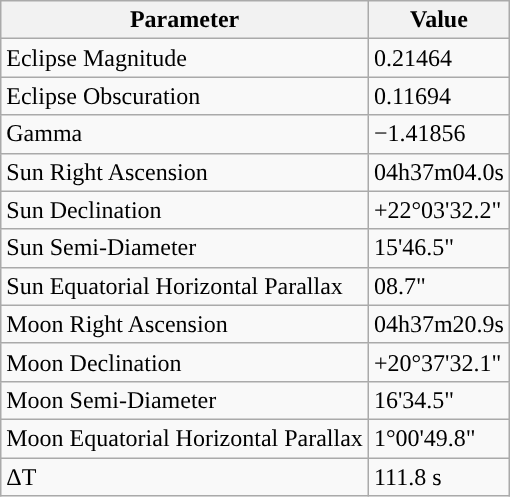<table class="wikitable">
<tr>
<th>Parameter</th>
<th>Value</th>
</tr>
<tr>
<td>Eclipse Magnitude</td>
<td>0.21464</td>
</tr>
<tr>
<td>Eclipse Obscuration</td>
<td>0.11694</td>
</tr>
<tr>
<td>Gamma</td>
<td>−1.41856</td>
</tr>
<tr>
<td>Sun Right Ascension</td>
<td>04h37m04.0s</td>
</tr>
<tr>
<td>Sun Declination</td>
<td>+22°03'32.2"</td>
</tr>
<tr>
<td>Sun Semi-Diameter</td>
<td>15'46.5"</td>
</tr>
<tr>
<td>Sun Equatorial Horizontal Parallax</td>
<td>08.7"</td>
</tr>
<tr>
<td>Moon Right Ascension</td>
<td>04h37m20.9s</td>
</tr>
<tr>
<td>Moon Declination</td>
<td>+20°37'32.1"</td>
</tr>
<tr>
<td>Moon Semi-Diameter</td>
<td>16'34.5"</td>
</tr>
<tr>
<td>Moon Equatorial Horizontal Parallax</td>
<td>1°00'49.8"</td>
</tr>
<tr>
<td>ΔT</td>
<td>111.8 s</td>
</tr>
</table>
